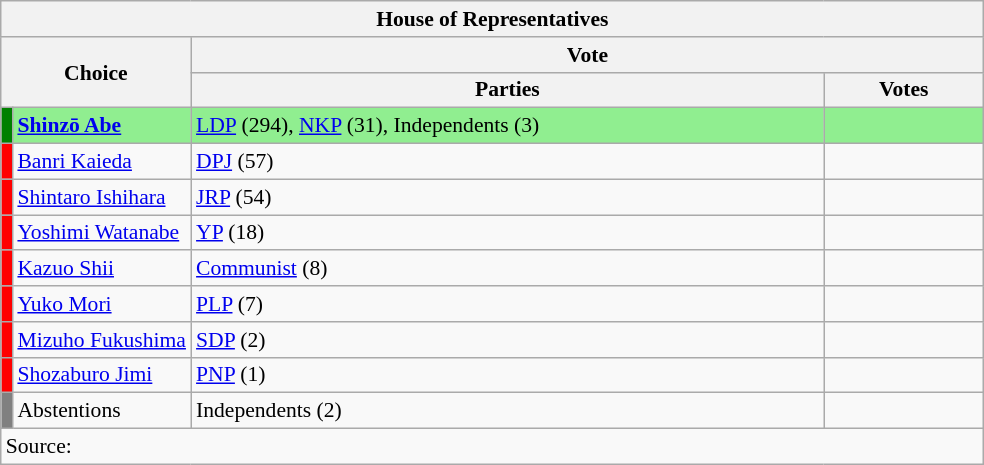<table class="wikitable" style="font-size:90%;">
<tr>
<th colspan="4">House of Representatives</th>
</tr>
<tr>
<th align="left" rowspan="2" colspan="2" width="100">Choice</th>
<th colspan="2">Vote</th>
</tr>
<tr>
<th width="415">Parties</th>
<th width="100">Votes</th>
</tr>
<tr style="background:lightgreen;">
<td width="1" bgcolor="green"></td>
<td align="left"><strong><a href='#'>Shinzō Abe</a></strong></td>
<td><a href='#'>LDP</a> (294), <a href='#'>NKP</a> (31), Independents (3)</td>
<td></td>
</tr>
<tr>
<td bgcolor="red"></td>
<td align="left"><a href='#'>Banri Kaieda</a></td>
<td><a href='#'>DPJ</a> (57)</td>
<td></td>
</tr>
<tr>
<td bgcolor="red"></td>
<td align="left"><a href='#'>Shintaro Ishihara</a></td>
<td><a href='#'>JRP</a> (54)</td>
<td></td>
</tr>
<tr>
<td bgcolor="red"></td>
<td align="left"><a href='#'>Yoshimi Watanabe</a></td>
<td><a href='#'>YP</a> (18)</td>
<td></td>
</tr>
<tr>
<td bgcolor="red"></td>
<td align="left"><a href='#'>Kazuo Shii</a></td>
<td><a href='#'>Communist</a> (8)</td>
<td></td>
</tr>
<tr>
<td bgcolor="red"></td>
<td align="left"><a href='#'>Yuko Mori</a></td>
<td><a href='#'>PLP</a> (7)</td>
<td></td>
</tr>
<tr>
<td bgcolor="red"></td>
<td align="left"><a href='#'>Mizuho Fukushima</a></td>
<td><a href='#'>SDP</a> (2)</td>
<td></td>
</tr>
<tr>
<td bgcolor="red"></td>
<td align="left"><a href='#'>Shozaburo Jimi</a></td>
<td><a href='#'>PNP</a> (1)</td>
<td></td>
</tr>
<tr>
<td bgcolor="gray"></td>
<td align="left">Abstentions</td>
<td>Independents (2)</td>
<td></td>
</tr>
<tr>
<td colspan="4">Source:  </td>
</tr>
</table>
